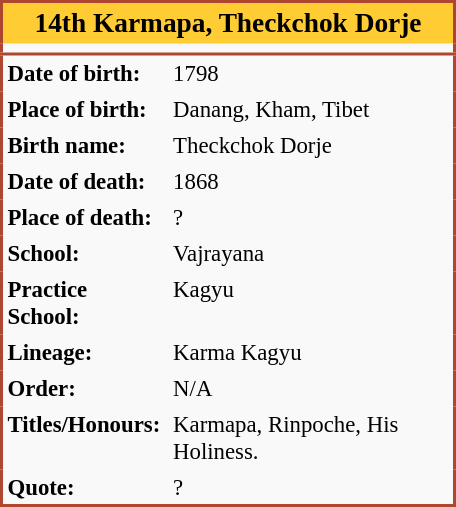<table class="infobox" style="width: 20em; font-size: 95%; text-align: left; border-collapse: collapse; border-top: 2px solid #af4630; border-right: 2px solid #af4630; border-left: 2px solid #af4630; border-bottom: 2px solid #af4630;" cellpadding="3">
<tr style="background-color: #FFCC33;">
<th colspan="2" style="text-align: center; font-size: larger;">14th Karmapa, Theckchok Dorje</th>
</tr>
<tr>
<td colspan="2" style="text-align: center; border-bottom: 2px solid #af4630;"></td>
</tr>
<tr>
<th>Date of birth:</th>
<td>1798</td>
</tr>
<tr>
<th>Place of birth:</th>
<td>Danang, Kham, Tibet</td>
</tr>
<tr>
<th>Birth name:</th>
<td>Theckchok Dorje</td>
</tr>
<tr>
<th>Date of death:</th>
<td>1868</td>
</tr>
<tr>
<th>Place of death:</th>
<td>?</td>
</tr>
<tr>
<th>School:</th>
<td>Vajrayana</td>
</tr>
<tr>
<th>Practice School:</th>
<td>Kagyu</td>
</tr>
<tr>
<th>Lineage:</th>
<td>Karma Kagyu</td>
</tr>
<tr>
<th>Order:</th>
<td>N/A</td>
</tr>
<tr>
<th>Titles/Honours:</th>
<td>Karmapa, Rinpoche, His Holiness.</td>
</tr>
<tr>
<th>Quote:</th>
<td>?</td>
</tr>
<tr>
</tr>
</table>
